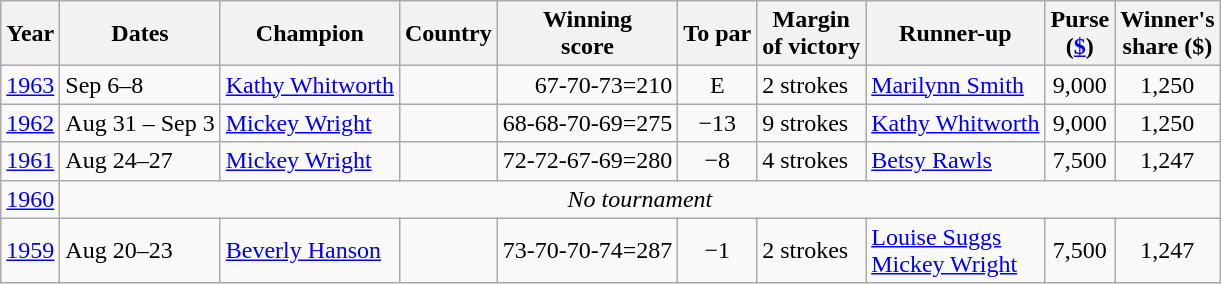<table class="wikitable">
<tr>
<th>Year</th>
<th>Dates</th>
<th>Champion</th>
<th>Country</th>
<th>Winning<br>score</th>
<th>To par</th>
<th>Margin<br>of victory</th>
<th>Runner-up</th>
<th>Purse<br>(<a href='#'>$</a>)</th>
<th>Winner's<br>share ($)</th>
</tr>
<tr>
<td><a href='#'>1963</a></td>
<td>Sep 6–8</td>
<td><a href='#'>Kathy Whitworth</a></td>
<td></td>
<td align=right>67-70-73=210</td>
<td align=center>E</td>
<td>2 strokes</td>
<td> <a href='#'>Marilynn Smith</a></td>
<td align=center>9,000</td>
<td align=center>1,250</td>
</tr>
<tr>
<td><a href='#'>1962</a></td>
<td>Aug 31 – Sep 3</td>
<td><a href='#'>Mickey Wright</a></td>
<td></td>
<td align=right>68-68-70-69=275</td>
<td align=center>−13</td>
<td>9 strokes</td>
<td> <a href='#'>Kathy Whitworth</a></td>
<td align=center>9,000</td>
<td align=center>1,250</td>
</tr>
<tr>
<td><a href='#'>1961</a></td>
<td>Aug 24–27</td>
<td><a href='#'>Mickey Wright</a></td>
<td></td>
<td align=right>72-72-67-69=280</td>
<td align=center>−8</td>
<td>4 strokes</td>
<td> <a href='#'>Betsy Rawls</a></td>
<td align=center>7,500</td>
<td align=center>1,247</td>
</tr>
<tr>
<td><a href='#'>1960</a></td>
<td colspan=9 align=center><em>No tournament</em></td>
</tr>
<tr>
<td><a href='#'>1959</a></td>
<td>Aug 20–23</td>
<td><a href='#'>Beverly Hanson</a></td>
<td></td>
<td align=right>73-70-70-74=287</td>
<td align=center>−1</td>
<td>2 strokes</td>
<td> <a href='#'>Louise Suggs</a><br> <a href='#'>Mickey Wright</a></td>
<td align=center>7,500</td>
<td align=center>1,247</td>
</tr>
</table>
